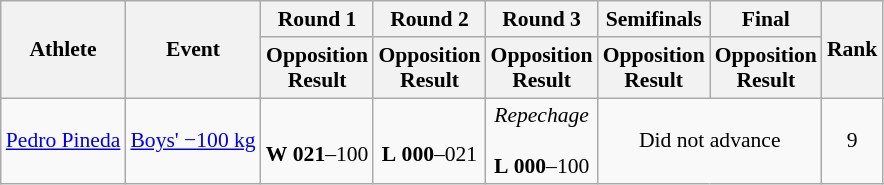<table class="wikitable" border="1" style="font-size:90%">
<tr>
<th rowspan=2>Athlete</th>
<th rowspan=2>Event</th>
<th>Round 1</th>
<th>Round 2</th>
<th>Round 3</th>
<th>Semifinals</th>
<th>Final</th>
<th rowspan=2>Rank</th>
</tr>
<tr>
<th>Opposition<br>Result</th>
<th>Opposition<br>Result</th>
<th>Opposition<br>Result</th>
<th>Opposition<br>Result</th>
<th>Opposition<br>Result</th>
</tr>
<tr>
<td><a href='#'>Pedro Pineda</a></td>
<td><a href='#'>Boys' −100 kg</a></td>
<td align=center> <br> <strong>W</strong> <strong>021</strong>–100</td>
<td align=center> <br> <strong>L</strong> <strong>000</strong>–021</td>
<td align=center><em>Repechage</em><br> <br> <strong>L</strong> <strong>000</strong>–100</td>
<td align=center colspan=2>Did not advance</td>
<td align=center>9</td>
</tr>
</table>
